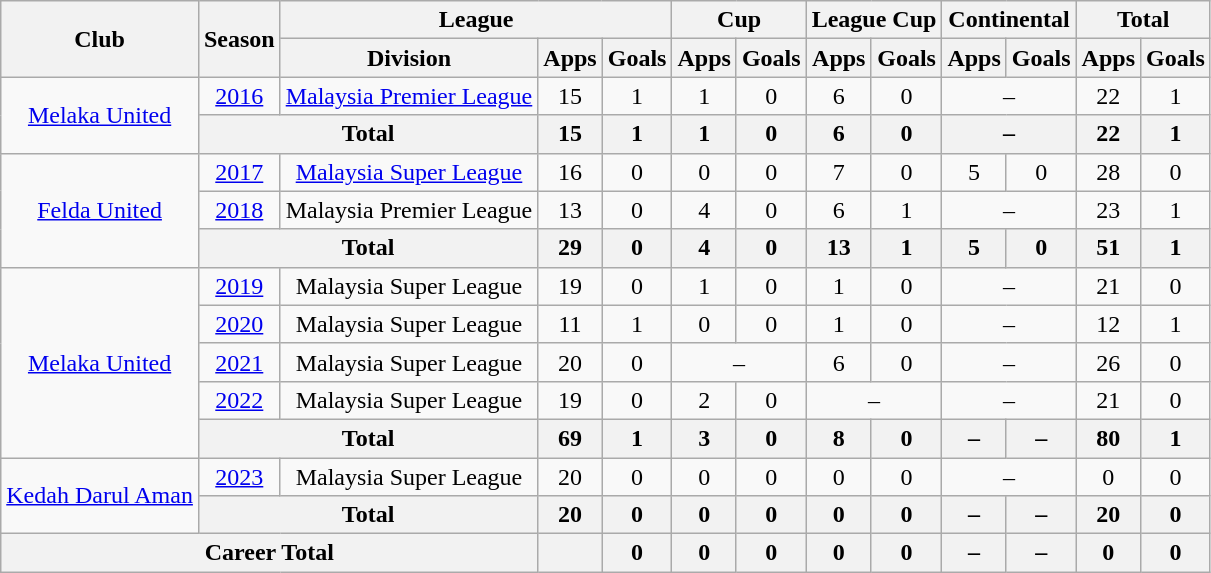<table class=wikitable style="text-align:center">
<tr>
<th rowspan=2>Club</th>
<th rowspan=2>Season</th>
<th colspan=3>League</th>
<th colspan=2>Cup</th>
<th colspan=2>League Cup</th>
<th colspan=2>Continental</th>
<th colspan=2>Total</th>
</tr>
<tr>
<th>Division</th>
<th>Apps</th>
<th>Goals</th>
<th>Apps</th>
<th>Goals</th>
<th>Apps</th>
<th>Goals</th>
<th>Apps</th>
<th>Goals</th>
<th>Apps</th>
<th>Goals</th>
</tr>
<tr>
<td rowspan="2"><a href='#'>Melaka United</a></td>
<td><a href='#'>2016</a></td>
<td><a href='#'>Malaysia Premier League</a></td>
<td>15</td>
<td>1</td>
<td>1</td>
<td>0</td>
<td>6</td>
<td>0</td>
<td colspan=2>–</td>
<td>22</td>
<td>1</td>
</tr>
<tr>
<th colspan="2">Total</th>
<th>15</th>
<th>1</th>
<th>1</th>
<th>0</th>
<th>6</th>
<th>0</th>
<th colspan=2>–</th>
<th>22</th>
<th>1</th>
</tr>
<tr>
<td rowspan="3"><a href='#'>Felda United</a></td>
<td><a href='#'>2017</a></td>
<td><a href='#'>Malaysia Super League</a></td>
<td>16</td>
<td>0</td>
<td>0</td>
<td>0</td>
<td>7</td>
<td>0</td>
<td>5</td>
<td>0</td>
<td>28</td>
<td>0</td>
</tr>
<tr>
<td><a href='#'>2018</a></td>
<td>Malaysia Premier League</td>
<td>13</td>
<td>0</td>
<td>4</td>
<td>0</td>
<td>6</td>
<td>1</td>
<td colspan=2>–</td>
<td>23</td>
<td>1</td>
</tr>
<tr>
<th colspan="2">Total</th>
<th>29</th>
<th>0</th>
<th>4</th>
<th>0</th>
<th>13</th>
<th>1</th>
<th>5</th>
<th>0</th>
<th>51</th>
<th>1</th>
</tr>
<tr>
<td rowspan="5"><a href='#'>Melaka United</a></td>
<td><a href='#'>2019</a></td>
<td>Malaysia Super League</td>
<td>19</td>
<td>0</td>
<td>1</td>
<td>0</td>
<td>1</td>
<td>0</td>
<td colspan=2>–</td>
<td>21</td>
<td>0</td>
</tr>
<tr>
<td><a href='#'>2020</a></td>
<td>Malaysia Super League</td>
<td>11</td>
<td>1</td>
<td>0</td>
<td>0</td>
<td>1</td>
<td>0</td>
<td colspan=2>–</td>
<td>12</td>
<td>1</td>
</tr>
<tr>
<td><a href='#'>2021</a></td>
<td>Malaysia Super League</td>
<td>20</td>
<td>0</td>
<td colspan=2>–</td>
<td>6</td>
<td>0</td>
<td colspan=2>–</td>
<td>26</td>
<td>0</td>
</tr>
<tr>
<td><a href='#'>2022</a></td>
<td>Malaysia Super League</td>
<td>19</td>
<td>0</td>
<td>2</td>
<td>0</td>
<td colspan=2>–</td>
<td colspan=2>–</td>
<td>21</td>
<td>0</td>
</tr>
<tr>
<th colspan="2">Total</th>
<th>69</th>
<th>1</th>
<th>3</th>
<th>0</th>
<th>8</th>
<th>0</th>
<th>–</th>
<th>–</th>
<th>80</th>
<th>1</th>
</tr>
<tr>
<td rowspan="2"><a href='#'>Kedah Darul Aman</a></td>
<td><a href='#'>2023</a></td>
<td>Malaysia Super League</td>
<td>20</td>
<td>0</td>
<td>0</td>
<td>0</td>
<td>0</td>
<td>0</td>
<td colspan=2>–</td>
<td>0</td>
<td>0</td>
</tr>
<tr>
<th colspan="2">Total</th>
<th>20</th>
<th>0</th>
<th>0</th>
<th>0</th>
<th>0</th>
<th>0</th>
<th>–</th>
<th>–</th>
<th>20</th>
<th>0</th>
</tr>
<tr>
<th colspan="3">Career Total</th>
<th></th>
<th>0</th>
<th>0</th>
<th>0</th>
<th>0</th>
<th>0</th>
<th>–</th>
<th>–</th>
<th>0</th>
<th>0</th>
</tr>
</table>
